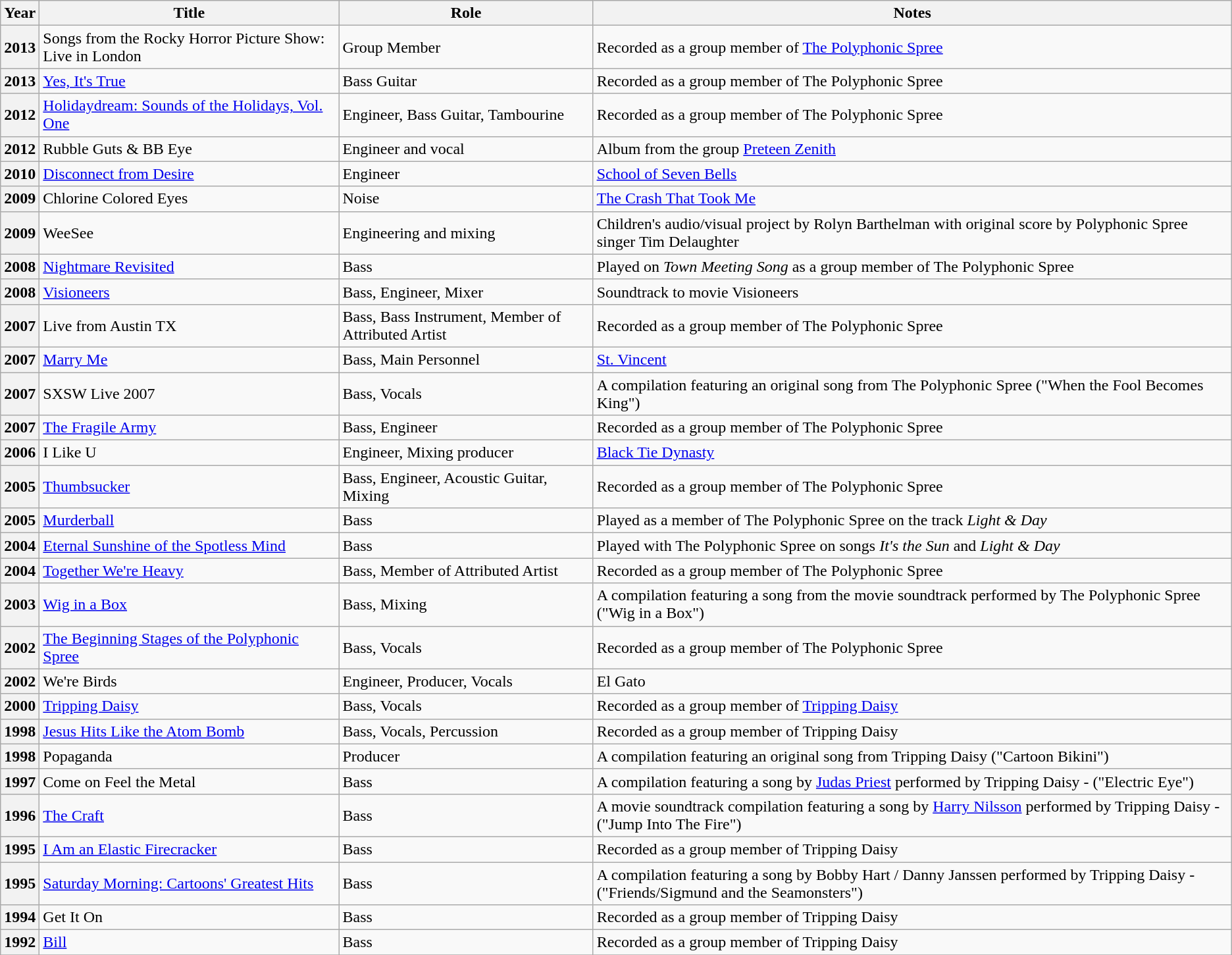<table class="wikitable plainrowheaders sortable">
<tr>
<th scope="col">Year</th>
<th scope="col">Title</th>
<th scope="col">Role</th>
<th scope="col" class="unsortable">Notes</th>
</tr>
<tr>
<th scope="row">2013</th>
<td>Songs from the Rocky Horror Picture Show: Live in London</td>
<td>Group Member</td>
<td>Recorded as a group member of <a href='#'>The Polyphonic Spree</a></td>
</tr>
<tr>
<th scope="row">2013</th>
<td><a href='#'>Yes, It's True</a></td>
<td>Bass Guitar</td>
<td>Recorded as a group member of The Polyphonic Spree</td>
</tr>
<tr>
<th scope="row">2012</th>
<td><a href='#'>Holidaydream: Sounds of the Holidays, Vol. One</a></td>
<td>Engineer, Bass Guitar, Tambourine</td>
<td>Recorded as a group member of The Polyphonic Spree</td>
</tr>
<tr>
<th scope="row">2012</th>
<td>Rubble Guts & BB Eye</td>
<td>Engineer and vocal</td>
<td>Album from the group <a href='#'>Preteen Zenith</a></td>
</tr>
<tr>
<th scope="row">2010</th>
<td><a href='#'>Disconnect from Desire</a></td>
<td>Engineer</td>
<td><a href='#'>School of Seven Bells</a></td>
</tr>
<tr>
<th scope="row">2009</th>
<td>Chlorine Colored Eyes</td>
<td>Noise</td>
<td><a href='#'>The Crash That Took Me</a></td>
</tr>
<tr>
<th scope="row">2009</th>
<td>WeeSee</td>
<td>Engineering and mixing</td>
<td>Children's audio/visual project by Rolyn Barthelman with original score by Polyphonic Spree singer Tim Delaughter</td>
</tr>
<tr>
<th scope="row">2008</th>
<td><a href='#'>Nightmare Revisited</a></td>
<td>Bass</td>
<td>Played on <em>Town Meeting Song</em> as a group member of The Polyphonic Spree</td>
</tr>
<tr>
<th scope="row">2008</th>
<td><a href='#'>Visioneers</a></td>
<td>Bass, Engineer, Mixer</td>
<td>Soundtrack to movie Visioneers</td>
</tr>
<tr>
<th scope="row">2007</th>
<td>Live from Austin TX</td>
<td>Bass, Bass Instrument, Member of Attributed Artist</td>
<td>Recorded as a group member of The Polyphonic Spree</td>
</tr>
<tr>
<th scope="row">2007</th>
<td><a href='#'>Marry Me</a></td>
<td>Bass, Main Personnel</td>
<td><a href='#'>St. Vincent</a></td>
</tr>
<tr>
<th scope="row">2007</th>
<td>SXSW Live 2007</td>
<td>Bass, Vocals</td>
<td>A compilation featuring an original song from The Polyphonic Spree ("When the Fool Becomes King")</td>
</tr>
<tr>
<th scope="row">2007</th>
<td><a href='#'>The Fragile Army</a></td>
<td>Bass, Engineer</td>
<td>Recorded as a group member of The Polyphonic Spree</td>
</tr>
<tr>
<th scope="row">2006</th>
<td>I Like U</td>
<td>Engineer, Mixing producer</td>
<td><a href='#'>Black Tie Dynasty</a></td>
</tr>
<tr>
<th scope="row">2005</th>
<td><a href='#'>Thumbsucker</a></td>
<td>Bass, Engineer, Acoustic Guitar, Mixing</td>
<td>Recorded as a group member of The Polyphonic Spree</td>
</tr>
<tr>
<th scope="row">2005</th>
<td><a href='#'>Murderball</a></td>
<td>Bass</td>
<td>Played as a member of The Polyphonic Spree on the track <em>Light & Day</em></td>
</tr>
<tr>
<th scope="row">2004</th>
<td><a href='#'>Eternal Sunshine of the Spotless Mind</a></td>
<td>Bass</td>
<td>Played with The Polyphonic Spree on songs <em>It's the Sun</em> and <em>Light & Day</em></td>
</tr>
<tr>
<th scope="row">2004</th>
<td><a href='#'>Together We're Heavy</a></td>
<td>Bass, Member of Attributed Artist</td>
<td>Recorded as a group member of The Polyphonic Spree</td>
</tr>
<tr>
<th scope="row">2003</th>
<td><a href='#'>Wig in a Box</a></td>
<td>Bass, Mixing</td>
<td>A compilation featuring a song from the movie soundtrack performed by The Polyphonic Spree ("Wig in a Box")</td>
</tr>
<tr>
<th scope="row">2002</th>
<td><a href='#'>The Beginning Stages of the Polyphonic Spree</a></td>
<td>Bass, Vocals</td>
<td>Recorded as a group member of The Polyphonic Spree</td>
</tr>
<tr>
<th scope="row">2002</th>
<td>We're Birds</td>
<td>Engineer, Producer, Vocals</td>
<td>El Gato</td>
</tr>
<tr>
<th scope="row">2000</th>
<td><a href='#'>Tripping Daisy</a></td>
<td>Bass, Vocals</td>
<td>Recorded as a group member of <a href='#'>Tripping Daisy</a></td>
</tr>
<tr>
<th scope="row">1998</th>
<td><a href='#'>Jesus Hits Like the Atom Bomb</a></td>
<td>Bass, Vocals, Percussion</td>
<td>Recorded as a group member of Tripping Daisy</td>
</tr>
<tr>
<th scope="row">1998</th>
<td>Popaganda</td>
<td>Producer</td>
<td>A compilation featuring an original song from Tripping Daisy ("Cartoon Bikini")</td>
</tr>
<tr>
<th scope="row">1997</th>
<td>Come on Feel the Metal</td>
<td>Bass</td>
<td>A compilation featuring a song by <a href='#'>Judas Priest</a> performed by Tripping Daisy - ("Electric Eye")</td>
</tr>
<tr>
<th scope="row">1996</th>
<td><a href='#'>The Craft</a></td>
<td>Bass</td>
<td>A movie soundtrack compilation featuring a song by <a href='#'>Harry Nilsson</a> performed by Tripping Daisy - ("Jump Into The Fire")</td>
</tr>
<tr>
<th scope="row">1995</th>
<td><a href='#'>I Am an Elastic Firecracker</a></td>
<td>Bass</td>
<td>Recorded as a group member of Tripping Daisy</td>
</tr>
<tr>
<th scope="row">1995</th>
<td><a href='#'>Saturday Morning: Cartoons' Greatest Hits</a></td>
<td>Bass</td>
<td>A compilation featuring a song by  Bobby Hart / Danny Janssen performed by Tripping Daisy - ("Friends/Sigmund and the Seamonsters")</td>
</tr>
<tr>
<th scope="row">1994</th>
<td>Get It On</td>
<td>Bass</td>
<td>Recorded as a group member of Tripping Daisy</td>
</tr>
<tr>
<th scope="row">1992</th>
<td><a href='#'>Bill</a></td>
<td>Bass</td>
<td>Recorded as a group member of Tripping Daisy</td>
</tr>
<tr>
</tr>
</table>
